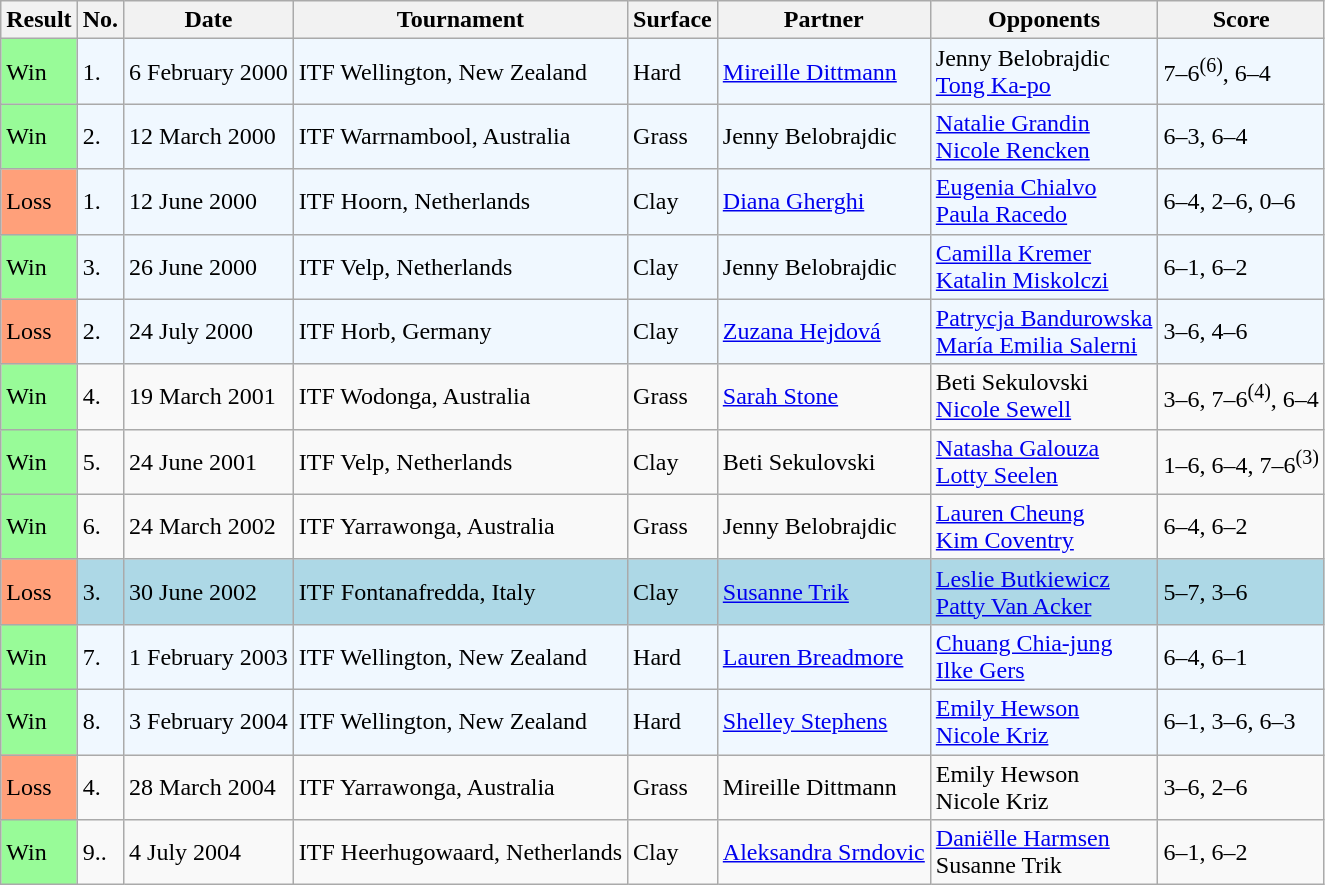<table class="sortable wikitable">
<tr>
<th>Result</th>
<th>No.</th>
<th>Date</th>
<th>Tournament</th>
<th>Surface</th>
<th>Partner</th>
<th>Opponents</th>
<th class="unsortable">Score</th>
</tr>
<tr style="background:#f0f8ff;">
<td style="background:#98fb98;">Win</td>
<td>1.</td>
<td>6 February 2000</td>
<td>ITF Wellington, New Zealand</td>
<td>Hard</td>
<td> <a href='#'>Mireille Dittmann</a></td>
<td> Jenny Belobrajdic <br>  <a href='#'>Tong Ka-po</a></td>
<td>7–6<sup>(6)</sup>, 6–4</td>
</tr>
<tr style="background:#f0f8ff;">
<td style="background:#98fb98;">Win</td>
<td>2.</td>
<td>12 March 2000</td>
<td>ITF Warrnambool, Australia</td>
<td>Grass</td>
<td> Jenny Belobrajdic</td>
<td> <a href='#'>Natalie Grandin</a> <br>  <a href='#'>Nicole Rencken</a></td>
<td>6–3, 6–4</td>
</tr>
<tr style="background:#f0f8ff;">
<td style="background:#FFA07A;">Loss</td>
<td>1.</td>
<td>12 June 2000</td>
<td>ITF Hoorn, Netherlands</td>
<td>Clay</td>
<td> <a href='#'>Diana Gherghi</a></td>
<td> <a href='#'>Eugenia Chialvo</a> <br>  <a href='#'>Paula Racedo</a></td>
<td>6–4, 2–6, 0–6</td>
</tr>
<tr style="background:#f0f8ff;">
<td style="background:#98fb98;">Win</td>
<td>3.</td>
<td>26 June 2000</td>
<td>ITF Velp, Netherlands</td>
<td>Clay</td>
<td> Jenny Belobrajdic</td>
<td> <a href='#'>Camilla Kremer</a> <br>  <a href='#'>Katalin Miskolczi</a></td>
<td>6–1, 6–2</td>
</tr>
<tr style="background:#f0f8ff;">
<td style="background:#ffa07a;">Loss</td>
<td>2.</td>
<td>24 July 2000</td>
<td>ITF Horb, Germany</td>
<td>Clay</td>
<td> <a href='#'>Zuzana Hejdová</a></td>
<td> <a href='#'>Patrycja Bandurowska</a> <br>  <a href='#'>María Emilia Salerni</a></td>
<td>3–6, 4–6</td>
</tr>
<tr>
<td style="background:#98fb98;">Win</td>
<td>4.</td>
<td>19 March 2001</td>
<td>ITF Wodonga, Australia</td>
<td>Grass</td>
<td> <a href='#'>Sarah Stone</a></td>
<td> Beti Sekulovski <br>  <a href='#'>Nicole Sewell</a></td>
<td>3–6, 7–6<sup>(4)</sup>, 6–4</td>
</tr>
<tr>
<td style="background:#98fb98;">Win</td>
<td>5.</td>
<td>24 June 2001</td>
<td>ITF Velp, Netherlands</td>
<td>Clay</td>
<td> Beti Sekulovski</td>
<td> <a href='#'>Natasha Galouza</a> <br>  <a href='#'>Lotty Seelen</a></td>
<td>1–6, 6–4, 7–6<sup>(3)</sup></td>
</tr>
<tr>
<td style="background:#98fb98;">Win</td>
<td>6.</td>
<td>24 March 2002</td>
<td>ITF Yarrawonga, Australia</td>
<td>Grass</td>
<td> Jenny Belobrajdic</td>
<td> <a href='#'>Lauren Cheung</a> <br>  <a href='#'>Kim Coventry</a></td>
<td>6–4, 6–2</td>
</tr>
<tr style="background:lightblue;">
<td style="background:#ffa07a;">Loss</td>
<td>3.</td>
<td>30 June 2002</td>
<td>ITF Fontanafredda, Italy</td>
<td>Clay</td>
<td> <a href='#'>Susanne Trik</a></td>
<td> <a href='#'>Leslie Butkiewicz</a> <br>  <a href='#'>Patty Van Acker</a></td>
<td>5–7, 3–6</td>
</tr>
<tr style="background:#f0f8ff;">
<td style="background:#98fb98;">Win</td>
<td>7.</td>
<td>1 February 2003</td>
<td>ITF Wellington, New Zealand</td>
<td>Hard</td>
<td> <a href='#'>Lauren Breadmore</a></td>
<td> <a href='#'>Chuang Chia-jung</a> <br>  <a href='#'>Ilke Gers</a></td>
<td>6–4, 6–1</td>
</tr>
<tr style="background:#f0f8ff;">
<td style="background:#98fb98;">Win</td>
<td>8.</td>
<td>3 February 2004</td>
<td>ITF Wellington, New Zealand</td>
<td>Hard</td>
<td> <a href='#'>Shelley Stephens</a></td>
<td> <a href='#'>Emily Hewson</a> <br>  <a href='#'>Nicole Kriz</a></td>
<td>6–1, 3–6, 6–3</td>
</tr>
<tr>
<td style="background:#FFA07A;">Loss</td>
<td>4.</td>
<td>28 March 2004</td>
<td>ITF Yarrawonga, Australia</td>
<td>Grass</td>
<td> Mireille Dittmann</td>
<td> Emily Hewson <br>  Nicole Kriz</td>
<td>3–6, 2–6</td>
</tr>
<tr>
<td style="background:#98fb98;">Win</td>
<td>9..</td>
<td>4 July 2004</td>
<td>ITF Heerhugowaard, Netherlands</td>
<td>Clay</td>
<td> <a href='#'>Aleksandra Srndovic</a></td>
<td> <a href='#'>Daniëlle Harmsen</a> <br>  Susanne Trik</td>
<td>6–1, 6–2</td>
</tr>
</table>
